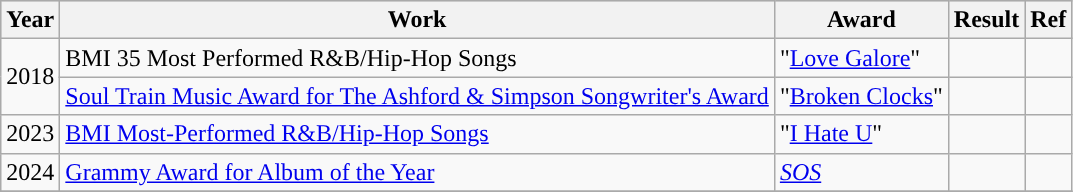<table class="wikitable">
<tr style="background:#ccc; text-align:center;">
<th scope="col">Year</th>
<th scope="col">Work</th>
<th scope="col">Award</th>
<th scope="col">Result</th>
<th>Ref</th>
</tr>
<tr>
<td rowspan="2">2018</td>
<td>BMI 35 Most Performed R&B/Hip-Hop Songs</td>
<td>"<a href='#'>Love Galore</a>"</td>
<td></td>
<td style="text-align:center;"></td>
</tr>
<tr>
<td><a href='#'>Soul Train Music Award for The Ashford & Simpson Songwriter's Award</a></td>
<td>"<a href='#'>Broken Clocks</a>"</td>
<td></td>
<td style="text-align:center;"></td>
</tr>
<tr>
<td>2023</td>
<td><a href='#'>BMI Most-Performed R&B/Hip-Hop Songs</a></td>
<td>"<a href='#'>I Hate U</a>"</td>
<td></td>
<td></td>
</tr>
<tr>
<td>2024</td>
<td><a href='#'>Grammy Award for Album of the Year</a></td>
<td><em><a href='#'>SOS</a></em></td>
<td></td>
<td style="text-align:center;"></td>
</tr>
<tr>
</tr>
</table>
